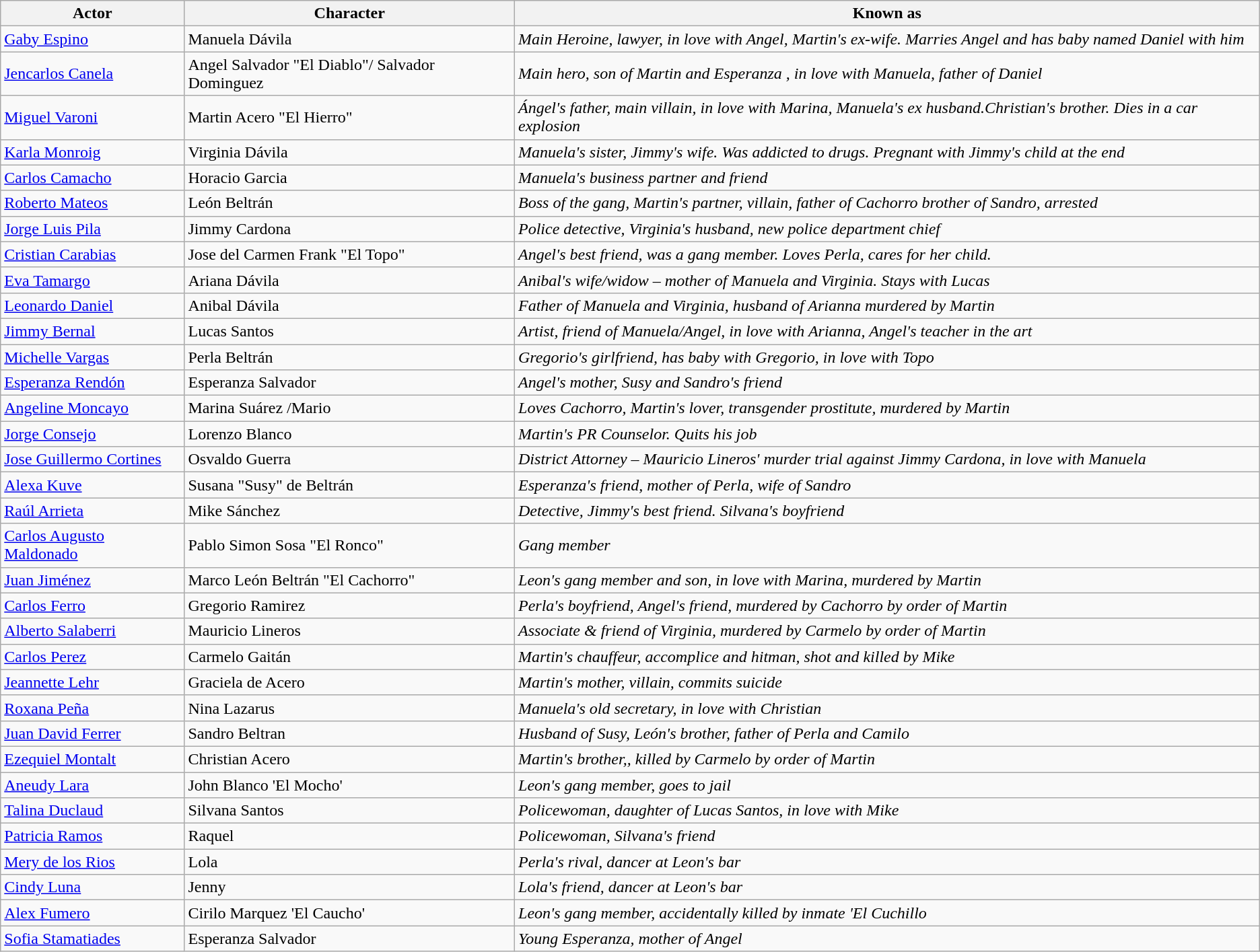<table class="wikitable">
<tr>
<th>Actor</th>
<th>Character</th>
<th>Known as</th>
</tr>
<tr>
<td><a href='#'>Gaby Espino</a></td>
<td>Manuela Dávila</td>
<td><em>Main Heroine, lawyer, in love with Angel, Martin's ex-wife. Marries Angel and has baby named Daniel with him</em></td>
</tr>
<tr>
<td><a href='#'>Jencarlos Canela</a></td>
<td>Angel Salvador "El Diablo"/ Salvador Dominguez</td>
<td><em>Main hero, son of Martin and Esperanza , in love with Manuela, father of Daniel</em></td>
</tr>
<tr>
<td><a href='#'>Miguel Varoni</a></td>
<td>Martin Acero "El Hierro"</td>
<td><em>Ángel's father, main villain, in love with Marina, Manuela's ex husband.Christian's brother. Dies in a car explosion</em></td>
</tr>
<tr>
<td><a href='#'>Karla Monroig</a></td>
<td>Virginia Dávila</td>
<td><em>Manuela's sister, Jimmy's wife. Was addicted to drugs. Pregnant with Jimmy's child at the end</em></td>
</tr>
<tr>
<td><a href='#'>Carlos Camacho</a></td>
<td>Horacio Garcia</td>
<td><em>Manuela's business partner and friend</em></td>
</tr>
<tr>
<td><a href='#'>Roberto Mateos</a></td>
<td>León Beltrán</td>
<td><em>Boss of the gang, Martin's partner, villain, father of Cachorro brother of Sandro, arrested</em></td>
</tr>
<tr>
<td><a href='#'>Jorge Luis Pila</a></td>
<td>Jimmy Cardona</td>
<td><em>Police detective, Virginia's husband, new police department chief</em></td>
</tr>
<tr>
<td><a href='#'>Cristian Carabias</a></td>
<td>Jose del Carmen Frank "El Topo"</td>
<td><em>Angel's best friend, was a gang member. Loves Perla, cares for her child.</em></td>
</tr>
<tr>
<td><a href='#'>Eva Tamargo</a></td>
<td>Ariana Dávila</td>
<td><em>Anibal's wife/widow – mother of Manuela and Virginia. Stays with Lucas</em></td>
</tr>
<tr>
<td><a href='#'>Leonardo Daniel</a></td>
<td>Anibal Dávila</td>
<td><em>Father of Manuela and Virginia, husband of Arianna murdered by Martin</em></td>
</tr>
<tr>
<td><a href='#'>Jimmy Bernal</a></td>
<td>Lucas Santos</td>
<td><em>Artist, friend of Manuela/Angel, in love with Arianna, Angel's teacher in the art</em></td>
</tr>
<tr>
<td><a href='#'>Michelle Vargas</a></td>
<td>Perla Beltrán</td>
<td><em>Gregorio's girlfriend, has baby with Gregorio, in love with Topo</em></td>
</tr>
<tr>
<td><a href='#'>Esperanza Rendón</a></td>
<td>Esperanza Salvador</td>
<td><em>Angel's mother, Susy and Sandro's friend</em></td>
</tr>
<tr>
<td><a href='#'>Angeline Moncayo</a></td>
<td>Marina Suárez /Mario</td>
<td><em>Loves Cachorro, Martin's lover, transgender prostitute, murdered by Martin</em></td>
</tr>
<tr>
<td><a href='#'>Jorge Consejo</a></td>
<td>Lorenzo Blanco</td>
<td><em>Martin's PR Counselor. Quits his job</em></td>
</tr>
<tr>
<td><a href='#'>Jose Guillermo Cortines</a></td>
<td>Osvaldo Guerra</td>
<td><em>District Attorney – Mauricio Lineros' murder trial against Jimmy Cardona, in love with Manuela</em></td>
</tr>
<tr>
<td><a href='#'>Alexa Kuve</a></td>
<td>Susana "Susy" de Beltrán</td>
<td><em>Esperanza's friend, mother of Perla, wife of Sandro</em></td>
</tr>
<tr>
<td><a href='#'>Raúl Arrieta</a></td>
<td>Mike Sánchez</td>
<td><em>Detective, Jimmy's best friend. Silvana's boyfriend</em></td>
</tr>
<tr>
<td><a href='#'>Carlos Augusto Maldonado</a></td>
<td>Pablo Simon Sosa "El Ronco"</td>
<td><em>Gang member</em></td>
</tr>
<tr>
<td><a href='#'>Juan Jiménez</a></td>
<td>Marco León Beltrán "El Cachorro"</td>
<td><em>Leon's gang member and son, in love with Marina, murdered by Martin</em></td>
</tr>
<tr>
<td><a href='#'>Carlos Ferro</a></td>
<td>Gregorio Ramirez</td>
<td><em>Perla's boyfriend, Angel's friend, murdered by Cachorro by order of Martin</em></td>
</tr>
<tr>
<td><a href='#'>Alberto Salaberri</a></td>
<td>Mauricio Lineros</td>
<td><em>Associate & friend of Virginia, murdered by Carmelo by order of Martin</em></td>
</tr>
<tr>
<td><a href='#'>Carlos Perez</a></td>
<td>Carmelo Gaitán</td>
<td><em>Martin's chauffeur, accomplice and hitman, shot and killed by Mike</em></td>
</tr>
<tr>
<td><a href='#'>Jeannette Lehr</a></td>
<td>Graciela de Acero</td>
<td><em>Martin's mother, villain, commits suicide</em></td>
</tr>
<tr>
<td><a href='#'>Roxana Peña</a></td>
<td>Nina Lazarus</td>
<td><em>Manuela's old secretary, in love with Christian</em></td>
</tr>
<tr>
<td><a href='#'>Juan David Ferrer</a></td>
<td>Sandro Beltran</td>
<td><em>Husband of Susy, León's brother, father of Perla and Camilo</em></td>
</tr>
<tr>
<td><a href='#'>Ezequiel Montalt</a></td>
<td>Christian Acero</td>
<td><em>Martin's brother,, killed by Carmelo by order of Martin</em></td>
</tr>
<tr>
<td><a href='#'>Aneudy Lara</a></td>
<td>John Blanco 'El Mocho'</td>
<td><em>Leon's gang member, goes to jail</em></td>
</tr>
<tr>
<td><a href='#'>Talina Duclaud</a></td>
<td>Silvana Santos</td>
<td><em>Policewoman, daughter of Lucas Santos, in love with Mike</em></td>
</tr>
<tr>
<td><a href='#'>Patricia Ramos</a></td>
<td>Raquel</td>
<td><em>Policewoman, Silvana's friend</em></td>
</tr>
<tr>
<td><a href='#'>Mery de los Rios</a></td>
<td>Lola</td>
<td><em>Perla's rival, dancer at Leon's bar</em></td>
</tr>
<tr>
<td><a href='#'>Cindy Luna</a></td>
<td>Jenny</td>
<td><em>Lola's friend, dancer at Leon's bar</em></td>
</tr>
<tr>
<td><a href='#'>Alex Fumero</a></td>
<td>Cirilo Marquez 'El Caucho'</td>
<td><em>Leon's gang member, accidentally killed by inmate 'El Cuchillo</em></td>
</tr>
<tr>
<td><a href='#'>Sofia Stamatiades</a></td>
<td>Esperanza Salvador</td>
<td><em>Young Esperanza, mother of Angel</em></td>
</tr>
</table>
